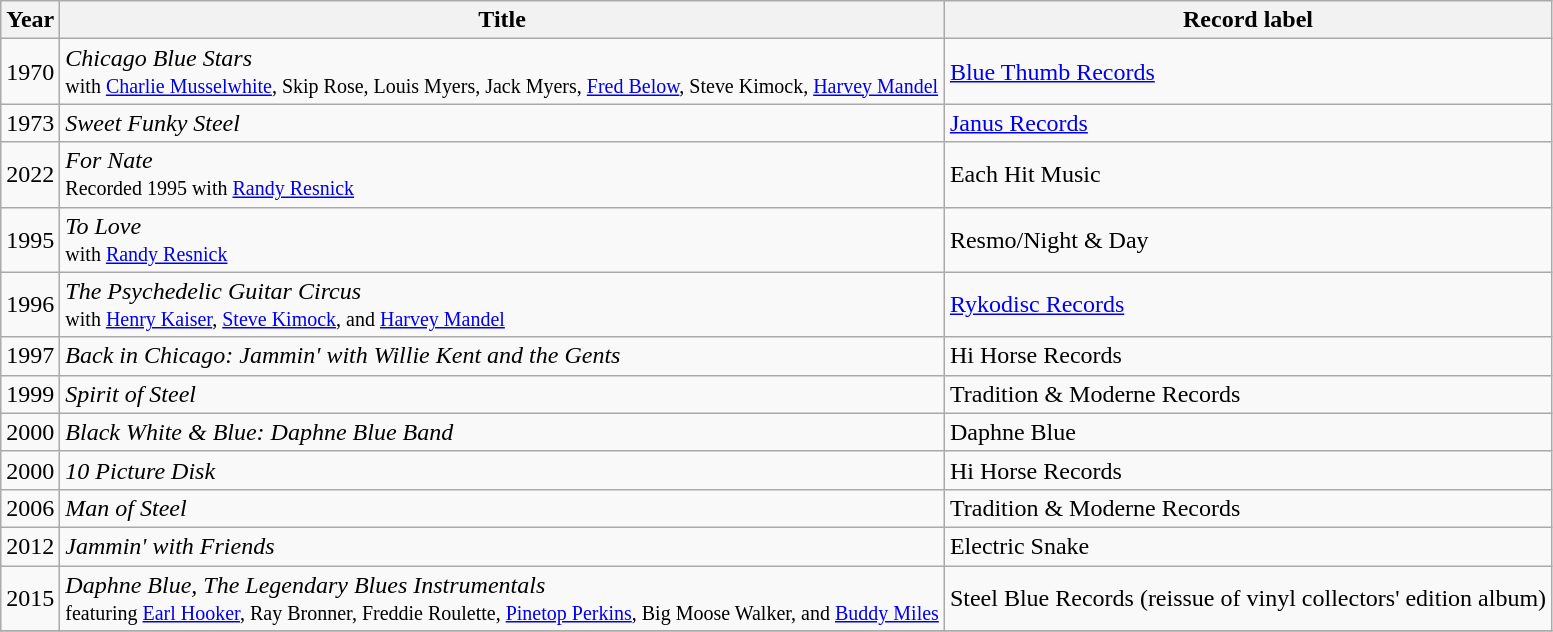<table class="wikitable sortable">
<tr>
<th>Year</th>
<th>Title</th>
<th>Record label</th>
</tr>
<tr>
<td>1970</td>
<td><em>Chicago Blue Stars</em> <br><small>with <a href='#'>Charlie Musselwhite</a>, Skip Rose, Louis Myers, Jack Myers, <a href='#'>Fred Below</a>, Steve Kimock, <a href='#'>Harvey Mandel</a></small></td>
<td style="text-align:left;"><a href='#'>Blue Thumb Records</a></td>
</tr>
<tr>
<td>1973</td>
<td><em>Sweet Funky Steel</em></td>
<td style="text-align:left;"><a href='#'>Janus Records</a></td>
</tr>
<tr>
<td>2022</td>
<td><em>For Nate</em><br><small>Recorded 1995 with <a href='#'>Randy Resnick</a></small></td>
<td>Each Hit Music</td>
</tr>
<tr>
<td>1995</td>
<td><em>To Love</em><br><small>with <a href='#'>Randy Resnick</a></small></td>
<td style="text-align:left;">Resmo/Night & Day</td>
</tr>
<tr>
<td>1996</td>
<td><em>The Psychedelic Guitar Circus</em><br><small>with <a href='#'>Henry Kaiser</a>, <a href='#'>Steve Kimock</a>, and <a href='#'>Harvey Mandel</a></small></td>
<td style="text-align:left;"><a href='#'>Rykodisc Records</a></td>
</tr>
<tr>
<td>1997</td>
<td><em>Back in Chicago: Jammin' with Willie Kent and the Gents</em></td>
<td style="text-align:left;">Hi Horse Records</td>
</tr>
<tr>
<td>1999</td>
<td><em>Spirit of Steel</em></td>
<td style="text-align:left;">Tradition & Moderne Records</td>
</tr>
<tr>
<td>2000</td>
<td><em>Black White & Blue: Daphne Blue Band</em></td>
<td style="text-align:left;">Daphne Blue</td>
</tr>
<tr>
<td>2000</td>
<td><em>10 Picture Disk</em></td>
<td style="text-align:left;">Hi Horse Records</td>
</tr>
<tr>
<td>2006</td>
<td><em>Man of Steel</em></td>
<td style="text-align:left;">Tradition & Moderne Records</td>
</tr>
<tr>
<td>2012</td>
<td><em>Jammin' with Friends</em></td>
<td style="text-align:left;">Electric Snake</td>
</tr>
<tr featuring Harvey Mandel, Pete Sears, Michael Borbridge, Rich Kirch, Barry Melton, Kathi Mc Donald, Steve Evans, Michael Warren, Eugene Huggins, Terry Hanck, Davis LaFlamme, Chris Cobb, Davey Peterson, and others>
<td>2015</td>
<td><em>Daphne Blue, The Legendary Blues Instrumentals</em> <br><small>featuring <a href='#'>Earl Hooker</a>, Ray Bronner, Freddie Roulette, <a href='#'>Pinetop Perkins</a>, Big Moose Walker, and <a href='#'>Buddy Miles</a></small></td>
<td style="text-align:left;">Steel Blue Records (reissue of vinyl collectors' edition album)</td>
</tr>
<tr>
</tr>
</table>
